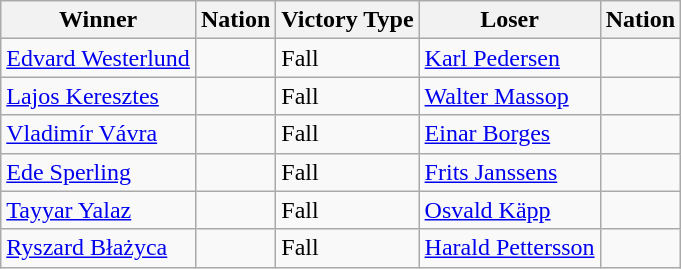<table class="wikitable sortable" style="text-align:left;">
<tr>
<th>Winner</th>
<th>Nation</th>
<th>Victory Type</th>
<th>Loser</th>
<th>Nation</th>
</tr>
<tr>
<td><a href='#'>Edvard Westerlund</a></td>
<td></td>
<td>Fall</td>
<td><a href='#'>Karl Pedersen</a></td>
<td></td>
</tr>
<tr>
<td><a href='#'>Lajos Keresztes</a></td>
<td></td>
<td>Fall</td>
<td><a href='#'>Walter Massop</a></td>
<td></td>
</tr>
<tr>
<td><a href='#'>Vladimír Vávra</a></td>
<td></td>
<td>Fall</td>
<td><a href='#'>Einar Borges</a></td>
<td></td>
</tr>
<tr>
<td><a href='#'>Ede Sperling</a></td>
<td></td>
<td>Fall</td>
<td><a href='#'>Frits Janssens</a></td>
<td></td>
</tr>
<tr>
<td><a href='#'>Tayyar Yalaz</a></td>
<td></td>
<td>Fall</td>
<td><a href='#'>Osvald Käpp</a></td>
<td></td>
</tr>
<tr>
<td><a href='#'>Ryszard Błażyca</a></td>
<td></td>
<td>Fall</td>
<td><a href='#'>Harald Pettersson</a></td>
<td></td>
</tr>
</table>
